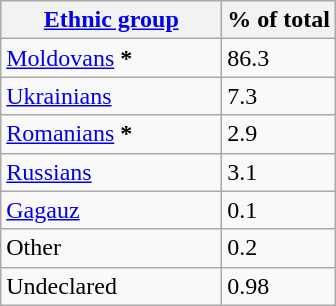<table class="wikitable sortable">
<tr>
<th style="width:140px;"><a href='#'>Ethnic group</a></th>
<th>% of total</th>
</tr>
<tr>
<td><a href='#'>Moldovans</a> <strong>*</strong></td>
<td>86.3</td>
</tr>
<tr>
<td><a href='#'>Ukrainians</a></td>
<td>7.3</td>
</tr>
<tr>
<td><a href='#'>Romanians</a> <strong>*</strong></td>
<td>2.9</td>
</tr>
<tr>
<td><a href='#'>Russians</a></td>
<td>3.1</td>
</tr>
<tr>
<td><a href='#'>Gagauz</a></td>
<td>0.1</td>
</tr>
<tr>
<td>Other</td>
<td>0.2</td>
</tr>
<tr>
<td>Undeclared</td>
<td>0.98</td>
</tr>
</table>
